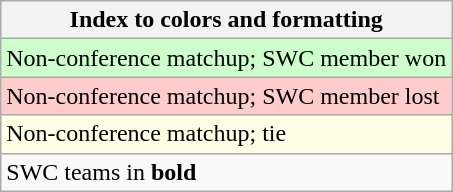<table class="wikitable">
<tr>
<th>Index to colors and formatting</th>
</tr>
<tr bgcolor=#ccffcc>
<td>Non-conference matchup; SWC member won</td>
</tr>
<tr bgcolor=#ffcccc>
<td>Non-conference matchup; SWC member lost</td>
</tr>
<tr bgcolor=#ffffe6>
<td>Non-conference matchup; tie</td>
</tr>
<tr>
<td>SWC teams in <strong>bold</strong></td>
</tr>
</table>
